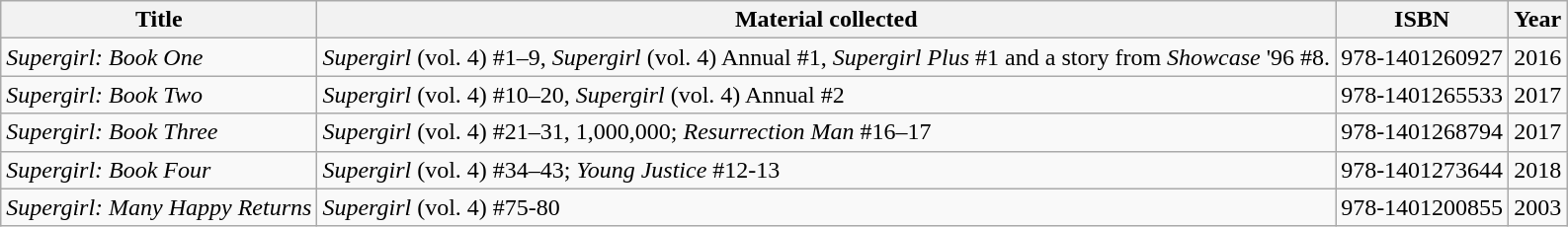<table class="wikitable sortable">
<tr>
<th>Title</th>
<th>Material collected</th>
<th>ISBN</th>
<th>Year</th>
</tr>
<tr>
<td><em>Supergirl: Book One</em></td>
<td><em>Supergirl</em> (vol. 4) #1–9, <em>Supergirl</em> (vol. 4) Annual #1, <em>Supergirl Plus</em> #1 and a story from <em>Showcase</em> '96 #8.</td>
<td>978-1401260927</td>
<td>2016</td>
</tr>
<tr>
<td><em>Supergirl: Book Two</em></td>
<td><em>Supergirl</em> (vol. 4) #10–20, <em>Supergirl</em> (vol. 4) Annual #2</td>
<td>978-1401265533</td>
<td>2017</td>
</tr>
<tr>
<td><em>Supergirl: Book Three</em></td>
<td><em>Supergirl</em> (vol. 4) #21–31, 1,000,000; <em>Resurrection Man</em> #16–17</td>
<td>978-1401268794</td>
<td>2017</td>
</tr>
<tr>
<td><em>Supergirl: Book Four</em></td>
<td><em>Supergirl</em> (vol. 4) #34–43; <em>Young Justice</em> #12-13</td>
<td>978-1401273644</td>
<td>2018</td>
</tr>
<tr>
<td><em>Supergirl: Many Happy Returns</em></td>
<td><em>Supergirl</em> (vol. 4) #75-80</td>
<td>978-1401200855</td>
<td>2003</td>
</tr>
</table>
